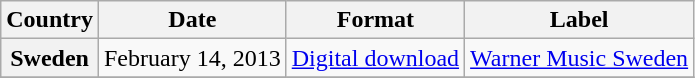<table class="wikitable plainrowheaders">
<tr>
<th scope="col">Country</th>
<th scope="col">Date</th>
<th scope="col">Format</th>
<th scope="col">Label</th>
</tr>
<tr>
<th scope="row">Sweden</th>
<td>February 14, 2013</td>
<td><a href='#'>Digital download</a></td>
<td><a href='#'>Warner Music Sweden</a></td>
</tr>
<tr>
</tr>
</table>
